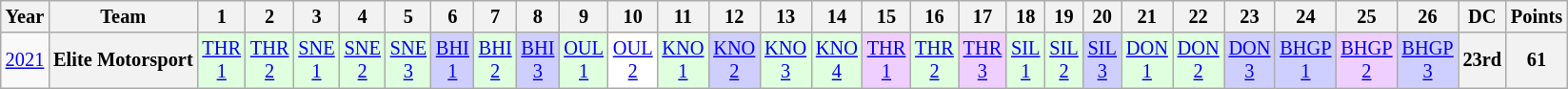<table class="wikitable" style="text-align:center; font-size:85%">
<tr>
<th>Year</th>
<th>Team</th>
<th>1</th>
<th>2</th>
<th>3</th>
<th>4</th>
<th>5</th>
<th>6</th>
<th>7</th>
<th>8</th>
<th>9</th>
<th>10</th>
<th>11</th>
<th>12</th>
<th>13</th>
<th>14</th>
<th>15</th>
<th>16</th>
<th>17</th>
<th>18</th>
<th>19</th>
<th>20</th>
<th>21</th>
<th>22</th>
<th>23</th>
<th>24</th>
<th>25</th>
<th>26</th>
<th>DC</th>
<th>Points</th>
</tr>
<tr>
<td><a href='#'>2021</a></td>
<th nowrap>Elite Motorsport</th>
<td style="background:#DFFFDF;"><a href='#'>THR<br>1</a><br></td>
<td style="background:#DFFFDF;"><a href='#'>THR<br>2</a><br></td>
<td style="background:#DFFFDF;"><a href='#'>SNE<br>1</a><br></td>
<td style="background:#DFFFDF;"><a href='#'>SNE<br>2</a><br></td>
<td style="background:#DFFFDF;"><a href='#'>SNE<br>3</a><br></td>
<td style="background:#CFCFFF;"><a href='#'>BHI<br>1</a><br></td>
<td style="background:#DFFFDF;"><a href='#'>BHI<br>2</a><br></td>
<td style="background:#CFCFFF;"><a href='#'>BHI<br>3</a><br></td>
<td style="background:#DFFFDF;"><a href='#'>OUL<br>1</a><br></td>
<td style="background:#FFFFFF;"><a href='#'>OUL<br>2</a><br></td>
<td style="background:#DFFFDF;"><a href='#'>KNO<br>1</a><br></td>
<td style="background:#CFCFFF;"><a href='#'>KNO<br>2</a><br></td>
<td style="background:#DFFFDF;"><a href='#'>KNO<br>3</a><br></td>
<td style="background:#DFFFDF;"><a href='#'>KNO<br>4</a><br></td>
<td style="background:#EFCFFF;"><a href='#'>THR<br>1</a><br></td>
<td style="background:#DFFFDF;"><a href='#'>THR<br>2</a><br></td>
<td style="background:#EFCFFF;"><a href='#'>THR<br>3</a><br></td>
<td style="background:#DFFFDF;"><a href='#'>SIL<br>1</a><br></td>
<td style="background:#DFFFDF;"><a href='#'>SIL<br>2</a><br></td>
<td style="background:#CFCFFF;"><a href='#'>SIL<br>3</a><br></td>
<td style="background:#DFFFDF;"><a href='#'>DON<br>1</a><br></td>
<td style="background:#DFFFDF;"><a href='#'>DON<br>2</a><br></td>
<td style="background:#CFCFFF;"><a href='#'>DON<br>3</a><br></td>
<td style="background:#CFCFFF;"><a href='#'>BHGP<br>1</a><br></td>
<td style="background:#EFCFFF;"><a href='#'>BHGP<br>2</a><br></td>
<td style="background:#CFCFFF;"><a href='#'>BHGP<br>3</a><br></td>
<th>23rd</th>
<th>61</th>
</tr>
</table>
